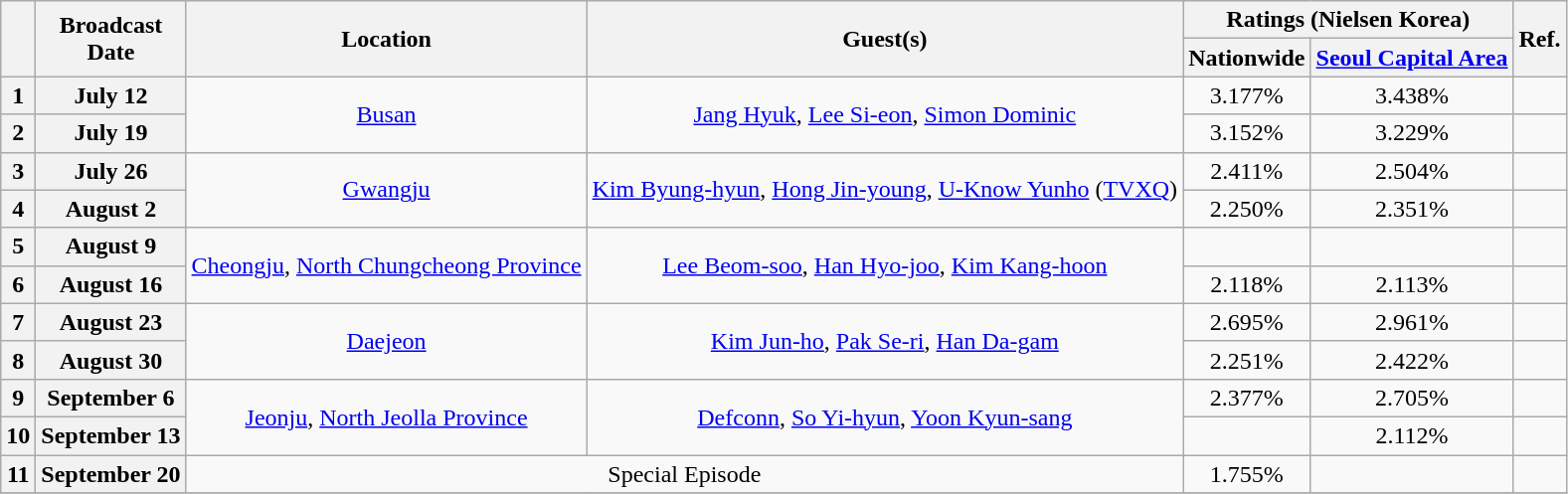<table Class ="wikitable" style="text-align:center">
<tr>
<th rowspan="2"></th>
<th rowspan="2">Broadcast<br>Date</th>
<th rowspan="2">Location</th>
<th rowspan="2">Guest(s)</th>
<th colspan="2">Ratings (Nielsen Korea)</th>
<th rowspan="2">Ref.</th>
</tr>
<tr>
<th>Nationwide</th>
<th><a href='#'>Seoul Capital Area</a></th>
</tr>
<tr>
<th>1</th>
<th>July 12</th>
<td rowspan="2"><a href='#'>Busan</a></td>
<td rowspan="2"><a href='#'>Jang Hyuk</a>, <a href='#'>Lee Si-eon</a>, <a href='#'>Simon Dominic</a></td>
<td>3.177%</td>
<td>3.438%</td>
<td></td>
</tr>
<tr>
<th>2</th>
<th>July 19</th>
<td>3.152%</td>
<td>3.229%</td>
<td></td>
</tr>
<tr>
<th>3</th>
<th>July 26</th>
<td rowspan="2"><a href='#'>Gwangju</a></td>
<td rowspan="2"><a href='#'>Kim Byung-hyun</a>, <a href='#'>Hong Jin-young</a>, <a href='#'>U-Know Yunho</a> (<a href='#'>TVXQ</a>)</td>
<td>2.411%</td>
<td>2.504%</td>
<td></td>
</tr>
<tr>
<th>4</th>
<th>August 2</th>
<td>2.250%</td>
<td>2.351%</td>
<td></td>
</tr>
<tr>
<th>5</th>
<th>August 9</th>
<td rowspan="2"><a href='#'>Cheongju</a>, <a href='#'>North Chungcheong Province</a></td>
<td rowspan="2"><a href='#'>Lee Beom-soo</a>, <a href='#'>Han Hyo-joo</a>, <a href='#'>Kim Kang-hoon</a></td>
<td></td>
<td></td>
<td></td>
</tr>
<tr>
<th>6</th>
<th>August 16</th>
<td>2.118%</td>
<td>2.113%</td>
<td></td>
</tr>
<tr>
<th>7</th>
<th>August 23</th>
<td rowspan="2"><a href='#'>Daejeon</a></td>
<td rowspan="2"><a href='#'>Kim Jun-ho</a>, <a href='#'>Pak Se-ri</a>, <a href='#'>Han Da-gam</a></td>
<td>2.695%</td>
<td>2.961%</td>
<td></td>
</tr>
<tr>
<th>8</th>
<th>August 30</th>
<td>2.251%</td>
<td>2.422%</td>
<td></td>
</tr>
<tr>
<th>9</th>
<th>September 6</th>
<td rowspan="2"><a href='#'>Jeonju</a>, <a href='#'>North Jeolla Province</a></td>
<td rowspan="2"><a href='#'>Defconn</a>, <a href='#'>So Yi-hyun</a>, <a href='#'>Yoon Kyun-sang</a></td>
<td>2.377%</td>
<td>2.705%</td>
<td></td>
</tr>
<tr>
<th>10</th>
<th>September 13</th>
<td></td>
<td>2.112%</td>
<td></td>
</tr>
<tr>
<th>11</th>
<th>September 20</th>
<td colspan="2">Special Episode</td>
<td>1.755%</td>
<td></td>
<td></td>
</tr>
<tr>
</tr>
</table>
